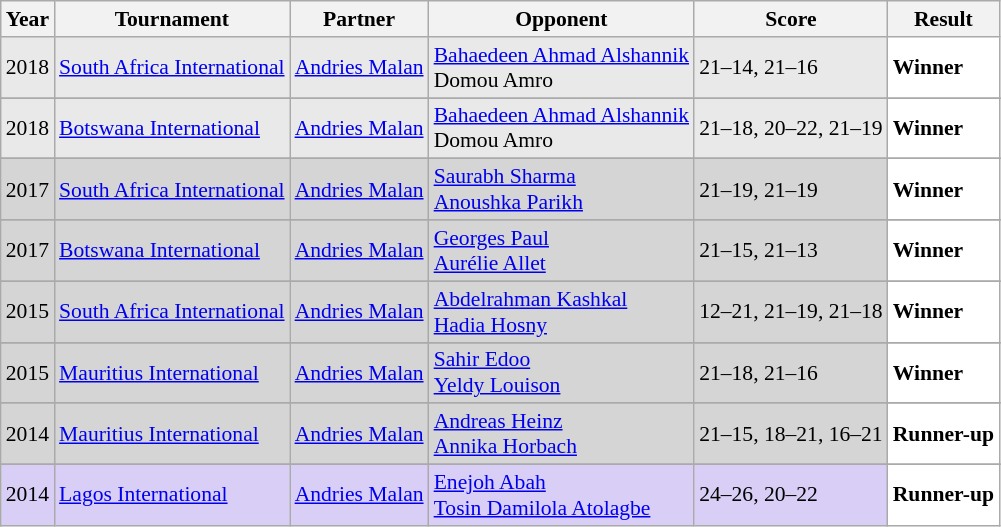<table class="sortable wikitable" style="font-size: 90%;">
<tr>
<th>Year</th>
<th>Tournament</th>
<th>Partner</th>
<th>Opponent</th>
<th>Score</th>
<th>Result</th>
</tr>
<tr style="background:#E9E9E9">
<td align="center">2018</td>
<td align="left"><a href='#'>South Africa International</a></td>
<td align="left"> <a href='#'>Andries Malan</a></td>
<td align="left"> <a href='#'>Bahaedeen Ahmad Alshannik</a> <br>  Domou Amro</td>
<td align="left">21–14, 21–16</td>
<td style="text-align:left; background:white"> <strong>Winner</strong></td>
</tr>
<tr>
</tr>
<tr style="background:#E9E9E9">
<td align="center">2018</td>
<td align="left"><a href='#'>Botswana International</a></td>
<td align="left"> <a href='#'>Andries Malan</a></td>
<td align="left"> <a href='#'>Bahaedeen Ahmad Alshannik</a> <br>  Domou Amro</td>
<td align="left">21–18, 20–22, 21–19</td>
<td style="text-align:left; background:white"> <strong>Winner</strong></td>
</tr>
<tr>
</tr>
<tr style="background:#D5D5D5">
<td align="center">2017</td>
<td align="left"><a href='#'>South Africa International</a></td>
<td align="left"> <a href='#'>Andries Malan</a></td>
<td align="left"> <a href='#'>Saurabh Sharma</a> <br>  <a href='#'>Anoushka Parikh</a></td>
<td align="left">21–19, 21–19</td>
<td style="text-align:left; background:white"> <strong>Winner</strong></td>
</tr>
<tr>
</tr>
<tr style="background:#D5D5D5">
<td align="center">2017</td>
<td align="left"><a href='#'>Botswana International</a></td>
<td align="left"> <a href='#'>Andries Malan</a></td>
<td align="left"> <a href='#'>Georges Paul</a> <br>  <a href='#'>Aurélie Allet</a></td>
<td align="left">21–15, 21–13</td>
<td style="text-align:left; background:white"> <strong>Winner</strong></td>
</tr>
<tr>
</tr>
<tr style="background:#D5D5D5">
<td align="center">2015</td>
<td align="left"><a href='#'>South Africa International</a></td>
<td align="left"> <a href='#'>Andries Malan</a></td>
<td align="left"> <a href='#'>Abdelrahman Kashkal</a> <br>  <a href='#'>Hadia Hosny</a></td>
<td align="left">12–21, 21–19, 21–18</td>
<td style="text-align:left; background:white"> <strong>Winner</strong></td>
</tr>
<tr>
</tr>
<tr style="background:#D5D5D5">
<td align="center">2015</td>
<td align="left"><a href='#'>Mauritius International</a></td>
<td align="left"> <a href='#'>Andries Malan</a></td>
<td align="left"> <a href='#'>Sahir Edoo</a> <br>  <a href='#'>Yeldy Louison</a></td>
<td align="left">21–18, 21–16</td>
<td style="text-align:left; background:white"> <strong>Winner</strong></td>
</tr>
<tr>
</tr>
<tr style="background:#D5D5D5">
<td align="center">2014</td>
<td align="left"><a href='#'>Mauritius International</a></td>
<td align="left"> <a href='#'>Andries Malan</a></td>
<td align="left"> <a href='#'>Andreas Heinz</a> <br>  <a href='#'>Annika Horbach</a></td>
<td align="left">21–15, 18–21, 16–21</td>
<td style="text-align:left; background:white"> <strong>Runner-up</strong></td>
</tr>
<tr>
</tr>
<tr style="background:#D8CEF6">
<td align="center">2014</td>
<td align="left"><a href='#'>Lagos International</a></td>
<td align="left"> <a href='#'>Andries Malan</a></td>
<td align="left"> <a href='#'>Enejoh Abah</a> <br>  <a href='#'>Tosin Damilola Atolagbe</a></td>
<td align="left">24–26, 20–22</td>
<td style="text-align:left; background:white"> <strong>Runner-up</strong></td>
</tr>
</table>
